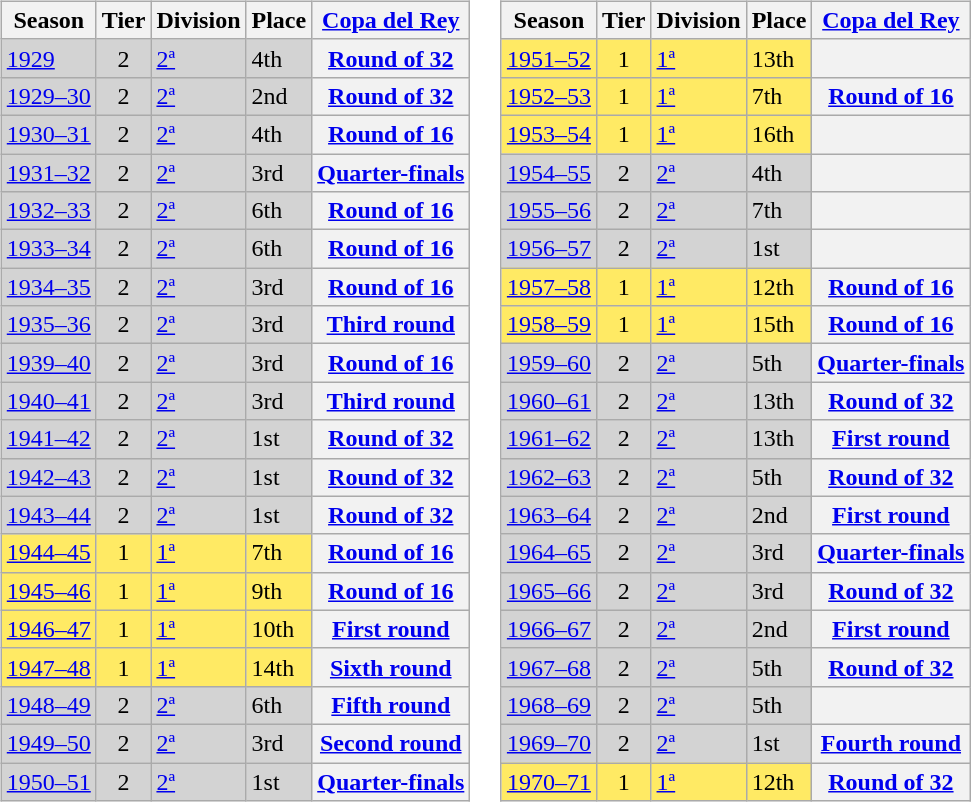<table>
<tr>
<td valign=top width=0%><br><table class="wikitable">
<tr style="background:#f0f6fa;">
<th>Season</th>
<th>Tier</th>
<th>Division</th>
<th>Place</th>
<th><a href='#'>Copa del Rey</a></th>
</tr>
<tr>
<td style="background:#D3D3D3;"><a href='#'>1929</a></td>
<td style="background:#D3D3D3;" align=center>2</td>
<td style="background:#D3D3D3;"><a href='#'>2ª</a></td>
<td style="background:#D3D3D3;">4th</td>
<th><a href='#'>Round of 32</a></th>
</tr>
<tr>
<td style="background:#D3D3D3;"><a href='#'>1929–30</a></td>
<td style="background:#D3D3D3;" align=center>2</td>
<td style="background:#D3D3D3;"><a href='#'>2ª</a></td>
<td style="background:#D3D3D3;">2nd</td>
<th><a href='#'>Round of 32</a></th>
</tr>
<tr>
<td style="background:#D3D3D3;"><a href='#'>1930–31</a></td>
<td style="background:#D3D3D3;" align=center>2</td>
<td style="background:#D3D3D3;"><a href='#'>2ª</a></td>
<td style="background:#D3D3D3;">4th</td>
<th><a href='#'>Round of 16</a></th>
</tr>
<tr>
<td style="background:#D3D3D3;"><a href='#'>1931–32</a></td>
<td style="background:#D3D3D3;" align=center>2</td>
<td style="background:#D3D3D3;"><a href='#'>2ª</a></td>
<td style="background:#D3D3D3;">3rd</td>
<th><a href='#'>Quarter-finals</a></th>
</tr>
<tr>
<td style="background:#D3D3D3;"><a href='#'>1932–33</a></td>
<td style="background:#D3D3D3;" align=center>2</td>
<td style="background:#D3D3D3;"><a href='#'>2ª</a></td>
<td style="background:#D3D3D3;">6th</td>
<th><a href='#'>Round of 16</a></th>
</tr>
<tr>
<td style="background:#D3D3D3;"><a href='#'>1933–34</a></td>
<td style="background:#D3D3D3;" align=center>2</td>
<td style="background:#D3D3D3;"><a href='#'>2ª</a></td>
<td style="background:#D3D3D3;">6th</td>
<th><a href='#'>Round of 16</a></th>
</tr>
<tr>
<td style="background:#D3D3D3;"><a href='#'>1934–35</a></td>
<td style="background:#D3D3D3;" align=center>2</td>
<td style="background:#D3D3D3;"><a href='#'>2ª</a></td>
<td style="background:#D3D3D3;">3rd</td>
<th><a href='#'>Round of 16</a></th>
</tr>
<tr>
<td style="background:#D3D3D3;"><a href='#'>1935–36</a></td>
<td style="background:#D3D3D3;" align=center>2</td>
<td style="background:#D3D3D3;"><a href='#'>2ª</a></td>
<td style="background:#D3D3D3;">3rd</td>
<th><a href='#'>Third round</a></th>
</tr>
<tr>
<td style="background:#D3D3D3;"><a href='#'>1939–40</a></td>
<td style="background:#D3D3D3;" align=center>2</td>
<td style="background:#D3D3D3;"><a href='#'>2ª</a></td>
<td style="background:#D3D3D3;">3rd</td>
<th><a href='#'>Round of 16</a></th>
</tr>
<tr>
<td style="background:#D3D3D3;"><a href='#'>1940–41</a></td>
<td style="background:#D3D3D3;" align=center>2</td>
<td style="background:#D3D3D3;"><a href='#'>2ª</a></td>
<td style="background:#D3D3D3;">3rd</td>
<th><a href='#'>Third round</a></th>
</tr>
<tr>
<td style="background:#D3D3D3;"><a href='#'>1941–42</a></td>
<td style="background:#D3D3D3;" align=center>2</td>
<td style="background:#D3D3D3;"><a href='#'>2ª</a></td>
<td style="background:#D3D3D3;">1st</td>
<th><a href='#'>Round of 32</a></th>
</tr>
<tr>
<td style="background:#D3D3D3;"><a href='#'>1942–43</a></td>
<td style="background:#D3D3D3;" align=center>2</td>
<td style="background:#D3D3D3;"><a href='#'>2ª</a></td>
<td style="background:#D3D3D3;">1st</td>
<th><a href='#'>Round of 32</a></th>
</tr>
<tr>
<td style="background:#D3D3D3;"><a href='#'>1943–44</a></td>
<td style="background:#D3D3D3;" align=center>2</td>
<td style="background:#D3D3D3;"><a href='#'>2ª</a></td>
<td style="background:#D3D3D3;">1st</td>
<th><a href='#'>Round of 32</a></th>
</tr>
<tr>
<td style="background:#FFEA64;"><a href='#'>1944–45</a></td>
<td style="background:#FFEA64;" align=center>1</td>
<td style="background:#FFEA64;"><a href='#'>1ª</a></td>
<td style="background:#FFEA64;">7th</td>
<th><a href='#'>Round of 16</a></th>
</tr>
<tr>
<td style="background:#FFEA64;"><a href='#'>1945–46</a></td>
<td style="background:#FFEA64;" align=center>1</td>
<td style="background:#FFEA64;"><a href='#'>1ª</a></td>
<td style="background:#FFEA64;">9th</td>
<th><a href='#'>Round of 16</a></th>
</tr>
<tr>
<td style="background:#FFEA64;"><a href='#'>1946–47</a></td>
<td style="background:#FFEA64;" align=center>1</td>
<td style="background:#FFEA64;"><a href='#'>1ª</a></td>
<td style="background:#FFEA64;">10th</td>
<th><a href='#'>First round</a></th>
</tr>
<tr>
<td style="background:#FFEA64;"><a href='#'>1947–48</a></td>
<td style="background:#FFEA64;" align=center>1</td>
<td style="background:#FFEA64;"><a href='#'>1ª</a></td>
<td style="background:#FFEA64;">14th</td>
<th><a href='#'>Sixth round</a></th>
</tr>
<tr>
<td style="background:#D3D3D3;"><a href='#'>1948–49</a></td>
<td style="background:#D3D3D3;" align=center>2</td>
<td style="background:#D3D3D3;"><a href='#'>2ª</a></td>
<td style="background:#D3D3D3;">6th</td>
<th><a href='#'>Fifth round</a></th>
</tr>
<tr>
<td style="background:#D3D3D3;"><a href='#'>1949–50</a></td>
<td style="background:#D3D3D3;" align=center>2</td>
<td style="background:#D3D3D3;"><a href='#'>2ª</a></td>
<td style="background:#D3D3D3;">3rd</td>
<th><a href='#'>Second round</a></th>
</tr>
<tr>
<td style="background:#D3D3D3;"><a href='#'>1950–51</a></td>
<td style="background:#D3D3D3;" align=center>2</td>
<td style="background:#D3D3D3;"><a href='#'>2ª</a></td>
<td style="background:#D3D3D3;">1st</td>
<th><a href='#'>Quarter-finals</a></th>
</tr>
</table>
</td>
<td valign=top width=0%><br><table class="wikitable">
<tr style="background:#f0f6fa;">
<th>Season</th>
<th>Tier</th>
<th>Division</th>
<th>Place</th>
<th><a href='#'>Copa del Rey</a></th>
</tr>
<tr>
<td style="background:#FFEA64;"><a href='#'>1951–52</a></td>
<td style="background:#FFEA64;" align=center>1</td>
<td style="background:#FFEA64;"><a href='#'>1ª</a></td>
<td style="background:#FFEA64;">13th</td>
<th></th>
</tr>
<tr>
<td style="background:#FFEA64;"><a href='#'>1952–53</a></td>
<td style="background:#FFEA64;" align=center>1</td>
<td style="background:#FFEA64;"><a href='#'>1ª</a></td>
<td style="background:#FFEA64;">7th</td>
<th><a href='#'>Round of 16</a></th>
</tr>
<tr>
<td style="background:#FFEA64;"><a href='#'>1953–54</a></td>
<td style="background:#FFEA64;" align=center>1</td>
<td style="background:#FFEA64;"><a href='#'>1ª</a></td>
<td style="background:#FFEA64;">16th</td>
<th></th>
</tr>
<tr>
<td style="background:#D3D3D3;"><a href='#'>1954–55</a></td>
<td style="background:#D3D3D3;" align=center>2</td>
<td style="background:#D3D3D3;"><a href='#'>2ª</a></td>
<td style="background:#D3D3D3;">4th</td>
<th></th>
</tr>
<tr>
<td style="background:#D3D3D3;"><a href='#'>1955–56</a></td>
<td style="background:#D3D3D3;" align=center>2</td>
<td style="background:#D3D3D3;"><a href='#'>2ª</a></td>
<td style="background:#D3D3D3;">7th</td>
<th></th>
</tr>
<tr>
<td style="background:#D3D3D3;"><a href='#'>1956–57</a></td>
<td style="background:#D3D3D3;" align=center>2</td>
<td style="background:#D3D3D3;"><a href='#'>2ª</a></td>
<td style="background:#D3D3D3;">1st</td>
<th></th>
</tr>
<tr>
<td style="background:#FFEA64;"><a href='#'>1957–58</a></td>
<td style="background:#FFEA64;" align=center>1</td>
<td style="background:#FFEA64;"><a href='#'>1ª</a></td>
<td style="background:#FFEA64;">12th</td>
<th><a href='#'>Round of 16</a></th>
</tr>
<tr>
<td style="background:#FFEA64;"><a href='#'>1958–59</a></td>
<td style="background:#FFEA64;" align=center>1</td>
<td style="background:#FFEA64;"><a href='#'>1ª</a></td>
<td style="background:#FFEA64;">15th</td>
<th><a href='#'>Round of 16</a></th>
</tr>
<tr>
<td style="background:#D3D3D3;"><a href='#'>1959–60</a></td>
<td style="background:#D3D3D3;" align=center>2</td>
<td style="background:#D3D3D3;"><a href='#'>2ª</a></td>
<td style="background:#D3D3D3;">5th</td>
<th><a href='#'>Quarter-finals</a></th>
</tr>
<tr>
<td style="background:#D3D3D3;"><a href='#'>1960–61</a></td>
<td style="background:#D3D3D3;" align=center>2</td>
<td style="background:#D3D3D3;"><a href='#'>2ª</a></td>
<td style="background:#D3D3D3;">13th</td>
<th><a href='#'>Round of 32</a></th>
</tr>
<tr>
<td style="background:#D3D3D3;"><a href='#'>1961–62</a></td>
<td style="background:#D3D3D3;" align=center>2</td>
<td style="background:#D3D3D3;"><a href='#'>2ª</a></td>
<td style="background:#D3D3D3;">13th</td>
<th><a href='#'>First round</a></th>
</tr>
<tr>
<td style="background:#D3D3D3;"><a href='#'>1962–63</a></td>
<td style="background:#D3D3D3;" align=center>2</td>
<td style="background:#D3D3D3;"><a href='#'>2ª</a></td>
<td style="background:#D3D3D3;">5th</td>
<th><a href='#'>Round of 32</a></th>
</tr>
<tr>
<td style="background:#D3D3D3;"><a href='#'>1963–64</a></td>
<td style="background:#D3D3D3;" align=center>2</td>
<td style="background:#D3D3D3;"><a href='#'>2ª</a></td>
<td style="background:#D3D3D3;">2nd</td>
<th><a href='#'>First round</a></th>
</tr>
<tr>
<td style="background:#D3D3D3;"><a href='#'>1964–65</a></td>
<td style="background:#D3D3D3;" align=center>2</td>
<td style="background:#D3D3D3;"><a href='#'>2ª</a></td>
<td style="background:#D3D3D3;">3rd</td>
<th><a href='#'>Quarter-finals</a></th>
</tr>
<tr>
<td style="background:#D3D3D3;"><a href='#'>1965–66</a></td>
<td style="background:#D3D3D3;" align=center>2</td>
<td style="background:#D3D3D3;"><a href='#'>2ª</a></td>
<td style="background:#D3D3D3;">3rd</td>
<th><a href='#'>Round of 32</a></th>
</tr>
<tr>
<td style="background:#D3D3D3;"><a href='#'>1966–67</a></td>
<td style="background:#D3D3D3;" align=center>2</td>
<td style="background:#D3D3D3;"><a href='#'>2ª</a></td>
<td style="background:#D3D3D3;">2nd</td>
<th><a href='#'>First round</a></th>
</tr>
<tr>
<td style="background:#D3D3D3;"><a href='#'>1967–68</a></td>
<td style="background:#D3D3D3;" align=center>2</td>
<td style="background:#D3D3D3;"><a href='#'>2ª</a></td>
<td style="background:#D3D3D3;">5th</td>
<th><a href='#'>Round of 32</a></th>
</tr>
<tr>
<td style="background:#D3D3D3;"><a href='#'>1968–69</a></td>
<td style="background:#D3D3D3;" align=center>2</td>
<td style="background:#D3D3D3;"><a href='#'>2ª</a></td>
<td style="background:#D3D3D3;">5th</td>
<th></th>
</tr>
<tr>
<td style="background:#D3D3D3;"><a href='#'>1969–70</a></td>
<td style="background:#D3D3D3;" align=center>2</td>
<td style="background:#D3D3D3;"><a href='#'>2ª</a></td>
<td style="background:#D3D3D3;">1st</td>
<th><a href='#'>Fourth round</a></th>
</tr>
<tr>
<td style="background:#FFEA64;"><a href='#'>1970–71</a></td>
<td style="background:#FFEA64;" align=center>1</td>
<td style="background:#FFEA64;"><a href='#'>1ª</a></td>
<td style="background:#FFEA64;">12th</td>
<th><a href='#'>Round of 32</a></th>
</tr>
</table>
</td>
</tr>
</table>
